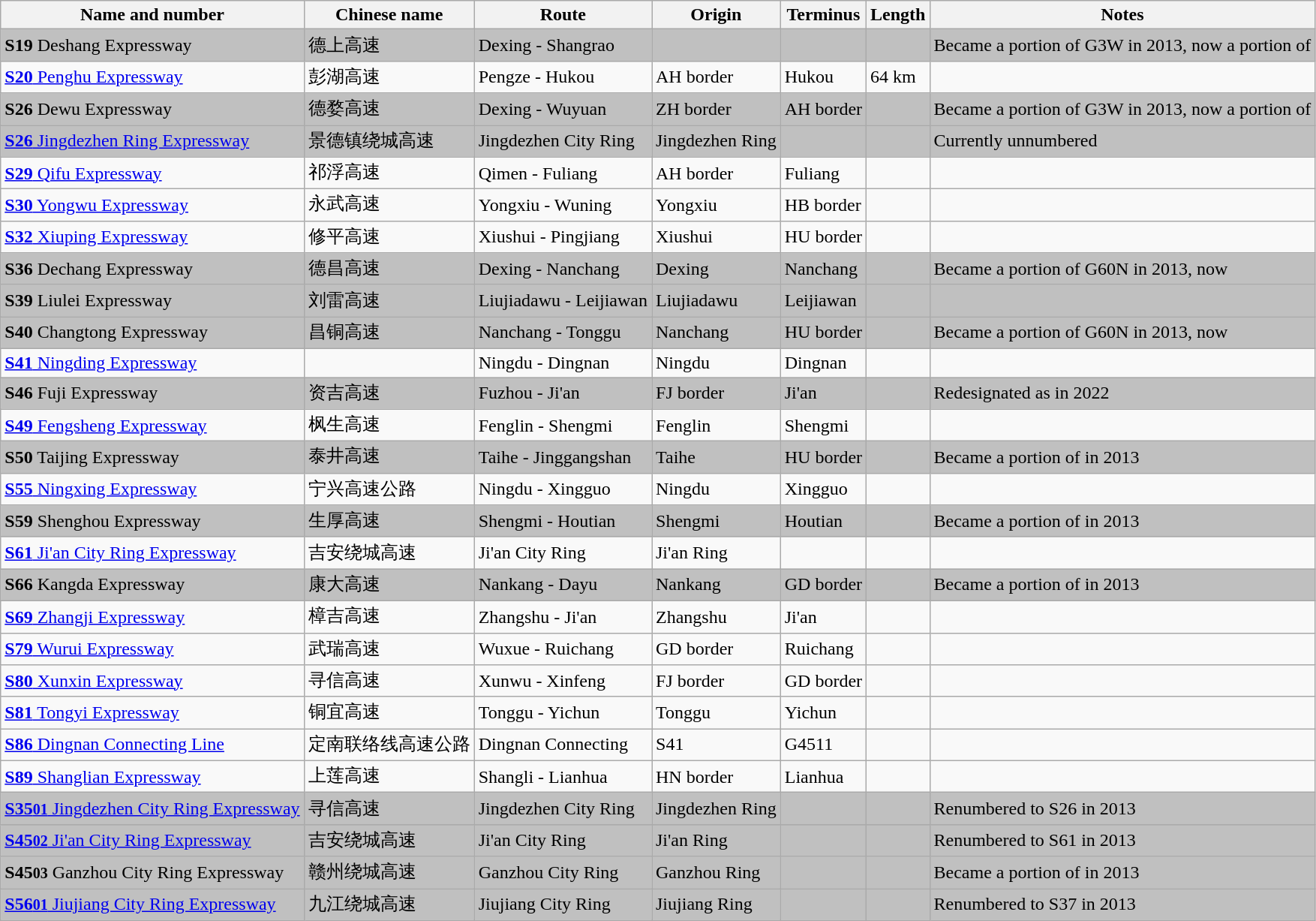<table class="wikitable collapsible">
<tr>
<th>Name and number</th>
<th>Chinese name</th>
<th>Route</th>
<th>Origin</th>
<th>Terminus</th>
<th>Length</th>
<th>Notes</th>
</tr>
<tr style="background:Silver; color:black;">
<td><strong>S19</strong> Deshang Expressway</td>
<td>德上高速</td>
<td>Dexing - Shangrao</td>
<td></td>
<td></td>
<td></td>
<td>Became a portion of G3W in 2013, now a portion of </td>
</tr>
<tr>
<td> <a href='#'><strong>S20</strong> Penghu Expressway</a></td>
<td>彭湖高速</td>
<td>Pengze - Hukou</td>
<td>AH border</td>
<td>Hukou</td>
<td>64 km</td>
<td></td>
</tr>
<tr style="background:Silver; color:black;">
<td> <strong>S26</strong> Dewu Expressway</td>
<td>德婺高速</td>
<td>Dexing - Wuyuan</td>
<td>ZH border</td>
<td>AH border</td>
<td></td>
<td>Became a portion of G3W in 2013, now a portion of </td>
</tr>
<tr style="background:Silver; color:black;">
<td> <a href='#'><strong>S26</strong> Jingdezhen Ring Expressway</a></td>
<td>景德镇绕城高速</td>
<td>Jingdezhen City Ring</td>
<td>Jingdezhen Ring</td>
<td></td>
<td></td>
<td>Currently unnumbered</td>
</tr>
<tr>
<td><a href='#'><strong>S29</strong> Qifu Expressway</a></td>
<td>祁浮高速</td>
<td>Qimen - Fuliang</td>
<td>AH border</td>
<td>Fuliang</td>
<td></td>
<td></td>
</tr>
<tr>
<td><a href='#'><strong>S30</strong> Yongwu Expressway</a></td>
<td>永武高速</td>
<td>Yongxiu - Wuning</td>
<td>Yongxiu</td>
<td>HB border</td>
<td></td>
<td></td>
</tr>
<tr>
<td><a href='#'><strong>S32</strong> Xiuping Expressway</a></td>
<td>修平高速</td>
<td>Xiushui - Pingjiang</td>
<td>Xiushui</td>
<td>HU border</td>
<td></td>
<td></td>
</tr>
<tr style="background:Silver; color:black;">
<td> <strong>S36</strong> Dechang Expressway</td>
<td>德昌高速</td>
<td>Dexing - Nanchang</td>
<td>Dexing</td>
<td>Nanchang</td>
<td></td>
<td>Became a portion of G60N in 2013, now </td>
</tr>
<tr style="background:Silver; color:black;">
<td><strong>S39</strong> Liulei Expressway</td>
<td>刘雷高速</td>
<td>Liujiadawu - Leijiawan</td>
<td>Liujiadawu</td>
<td>Leijiawan</td>
<td></td>
<td></td>
</tr>
<tr style="background:Silver; color:black;">
<td><strong>S40</strong> Changtong Expressway</td>
<td>昌铜高速</td>
<td>Nanchang - Tonggu</td>
<td>Nanchang</td>
<td>HU border</td>
<td></td>
<td>Became a portion of G60N in 2013, now </td>
</tr>
<tr>
<td><a href='#'><strong>S41</strong> Ningding Expressway</a></td>
<td></td>
<td>Ningdu - Dingnan</td>
<td>Ningdu</td>
<td>Dingnan</td>
<td></td>
<td></td>
</tr>
<tr style="background:Silver; color:black;">
<td><strong>S46</strong> Fuji Expressway</td>
<td>资吉高速</td>
<td>Fuzhou - Ji'an</td>
<td>FJ border</td>
<td>Ji'an</td>
<td></td>
<td>Redesignated as  in 2022</td>
</tr>
<tr>
<td> <a href='#'><strong>S49</strong> Fengsheng Expressway</a></td>
<td>枫生高速</td>
<td>Fenglin - Shengmi</td>
<td>Fenglin</td>
<td>Shengmi</td>
<td></td>
<td></td>
</tr>
<tr style="background:Silver; color:black;">
<td> <strong>S50</strong> Taijing Expressway</td>
<td>泰井高速</td>
<td>Taihe - Jinggangshan</td>
<td>Taihe</td>
<td>HU border</td>
<td></td>
<td>Became a portion of  in 2013</td>
</tr>
<tr>
<td><a href='#'><strong>S55</strong> Ningxing Expressway</a></td>
<td>宁兴高速公路</td>
<td>Ningdu - Xingguo</td>
<td>Ningdu</td>
<td>Xingguo</td>
<td></td>
<td></td>
</tr>
<tr style="background:Silver; color:black;">
<td> <strong>S59</strong> Shenghou Expressway</td>
<td>生厚高速</td>
<td>Shengmi - Houtian</td>
<td>Shengmi</td>
<td>Houtian</td>
<td></td>
<td>Became a portion of  in 2013</td>
</tr>
<tr>
<td><a href='#'><strong>S61</strong> Ji'an City Ring Expressway</a></td>
<td>吉安绕城高速</td>
<td>Ji'an City Ring</td>
<td>Ji'an Ring</td>
<td></td>
<td></td>
<td></td>
</tr>
<tr style="background:Silver; color:black;">
<td> <strong>S66</strong> Kangda Expressway</td>
<td>康大高速</td>
<td>Nankang - Dayu</td>
<td>Nankang</td>
<td>GD border</td>
<td></td>
<td>Became a portion of  in 2013</td>
</tr>
<tr>
<td> <a href='#'><strong>S69</strong> Zhangji Expressway</a></td>
<td>樟吉高速</td>
<td>Zhangshu - Ji'an</td>
<td>Zhangshu</td>
<td>Ji'an</td>
<td></td>
<td></td>
</tr>
<tr>
<td><a href='#'><strong>S79</strong> Wurui Expressway</a></td>
<td>武瑞高速</td>
<td>Wuxue - Ruichang</td>
<td>GD border</td>
<td>Ruichang</td>
<td></td>
<td></td>
</tr>
<tr>
<td><a href='#'><strong>S80</strong> Xunxin Expressway</a></td>
<td>寻信高速</td>
<td>Xunwu - Xinfeng</td>
<td>FJ border</td>
<td>GD border</td>
<td></td>
<td></td>
</tr>
<tr>
<td><a href='#'><strong>S81</strong> Tongyi Expressway</a></td>
<td>铜宜高速</td>
<td>Tonggu - Yichun</td>
<td>Tonggu</td>
<td>Yichun</td>
<td></td>
<td></td>
</tr>
<tr>
<td><a href='#'><strong>S86</strong> Dingnan Connecting Line</a></td>
<td>定南联络线高速公路</td>
<td>Dingnan Connecting</td>
<td>S41</td>
<td>G4511</td>
<td></td>
<td></td>
</tr>
<tr>
<td> <a href='#'><strong>S89</strong> Shanglian Expressway</a></td>
<td>上莲高速</td>
<td>Shangli - Lianhua</td>
<td>HN border</td>
<td>Lianhua</td>
<td></td>
<td></td>
</tr>
<tr style="background:Silver; color:black;">
<td> <a href='#'><strong>S35<small>01</small></strong> Jingdezhen City Ring Expressway</a></td>
<td>寻信高速</td>
<td>Jingdezhen City Ring</td>
<td>Jingdezhen Ring</td>
<td></td>
<td></td>
<td>Renumbered to S26 in 2013</td>
</tr>
<tr style="background:Silver; color:black;">
<td><a href='#'><strong>S45<small>02</small></strong> Ji'an City Ring Expressway</a></td>
<td>吉安绕城高速</td>
<td>Ji'an City Ring</td>
<td>Ji'an Ring</td>
<td></td>
<td></td>
<td>Renumbered to S61 in 2013</td>
</tr>
<tr style="background:Silver; color:black;">
<td> <strong>S45<small>03</small></strong> Ganzhou City Ring Expressway</td>
<td>赣州绕城高速</td>
<td>Ganzhou City Ring</td>
<td>Ganzhou Ring</td>
<td></td>
<td></td>
<td>Became a portion of  in 2013</td>
</tr>
<tr style="background:Silver; color:black;">
<td><a href='#'><strong>S56<small>01</small></strong> Jiujiang City Ring Expressway</a></td>
<td>九江绕城高速</td>
<td>Jiujiang City Ring</td>
<td>Jiujiang Ring</td>
<td></td>
<td></td>
<td>Renumbered to S37 in 2013</td>
</tr>
</table>
